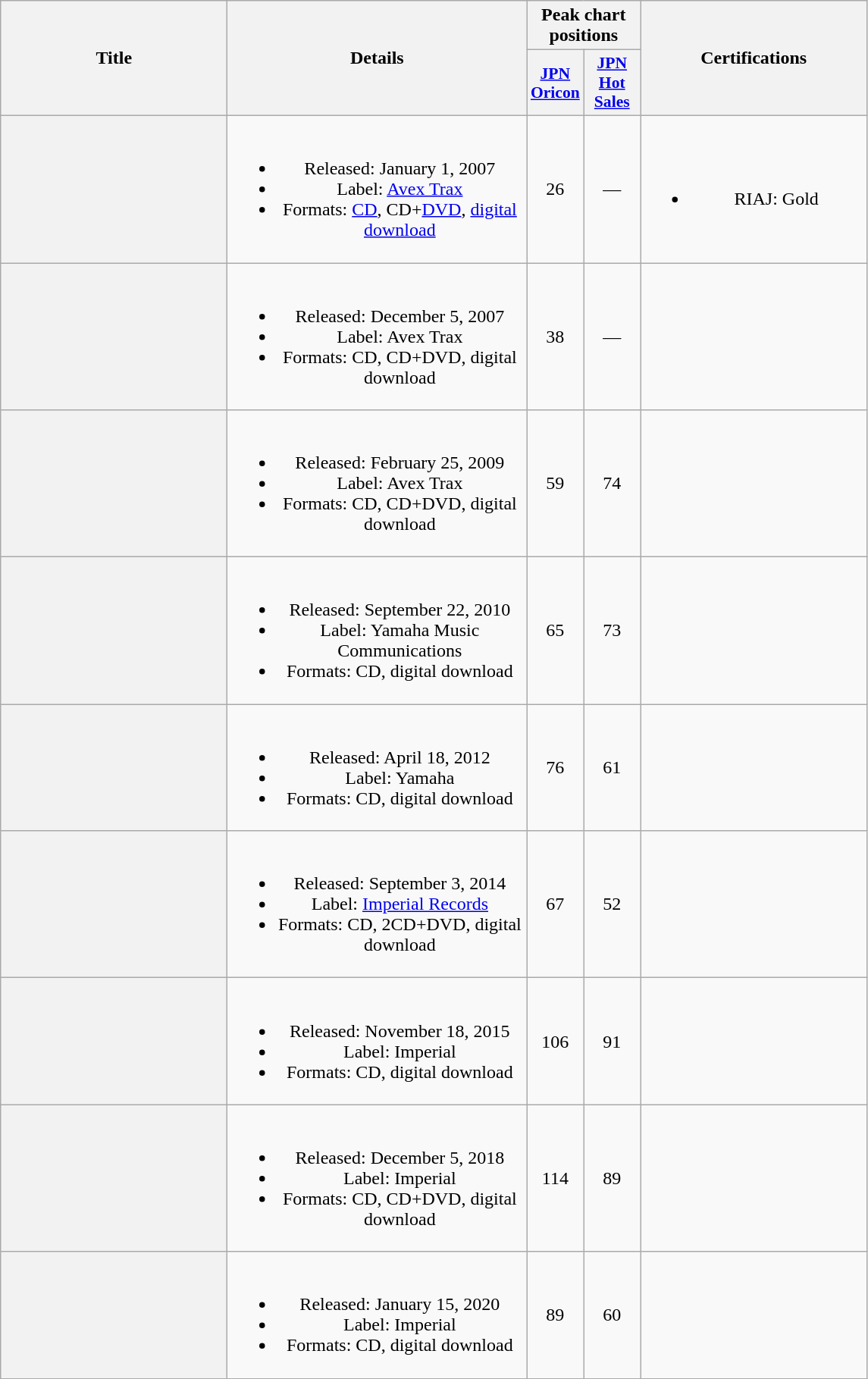<table class="wikitable plainrowheaders" style="text-align:center;">
<tr>
<th scope="col" rowspan="2" style="width:12em;">Title</th>
<th scope="col" rowspan="2" style="width:16em;">Details</th>
<th scope="col" colspan="2">Peak chart positions</th>
<th scope="col" rowspan="2" style="width:12em;">Certifications</th>
</tr>
<tr>
<th scope="col" style="width:3em;font-size:90%;"><a href='#'>JPN<br>Oricon</a><br></th>
<th scope="col" style="width:3em;font-size:90%;"><a href='#'>JPN<br>Hot<br>Sales</a><br></th>
</tr>
<tr>
<th scope="row"></th>
<td><br><ul><li>Released: January 1, 2007</li><li>Label: <a href='#'>Avex Trax</a></li><li>Formats: <a href='#'>CD</a>, CD+<a href='#'>DVD</a>, <a href='#'>digital download</a></li></ul></td>
<td>26</td>
<td>—</td>
<td><br><ul><li>RIAJ: Gold </li></ul></td>
</tr>
<tr>
<th scope="row"></th>
<td><br><ul><li>Released: December 5, 2007</li><li>Label: Avex Trax</li><li>Formats: CD, CD+DVD, digital download</li></ul></td>
<td>38</td>
<td>—</td>
<td></td>
</tr>
<tr>
<th scope="row"></th>
<td><br><ul><li>Released: February 25, 2009</li><li>Label: Avex Trax</li><li>Formats: CD, CD+DVD, digital download</li></ul></td>
<td>59</td>
<td>74</td>
<td></td>
</tr>
<tr>
<th scope="row"></th>
<td><br><ul><li>Released: September 22, 2010</li><li>Label: Yamaha Music Communications</li><li>Formats: CD, digital download</li></ul></td>
<td>65</td>
<td>73</td>
<td></td>
</tr>
<tr>
<th scope="row"></th>
<td><br><ul><li>Released: April 18, 2012</li><li>Label: Yamaha</li><li>Formats: CD, digital download</li></ul></td>
<td>76</td>
<td>61</td>
<td></td>
</tr>
<tr>
<th scope="row"></th>
<td><br><ul><li>Released: September 3, 2014</li><li>Label: <a href='#'>Imperial Records</a></li><li>Formats: CD, 2CD+DVD, digital download</li></ul></td>
<td>67</td>
<td>52</td>
<td></td>
</tr>
<tr>
<th scope="row"></th>
<td><br><ul><li>Released: November 18, 2015</li><li>Label: Imperial</li><li>Formats: CD, digital download</li></ul></td>
<td>106</td>
<td>91</td>
<td></td>
</tr>
<tr>
<th scope="row"></th>
<td><br><ul><li>Released: December 5, 2018</li><li>Label: Imperial</li><li>Formats: CD, CD+DVD, digital download</li></ul></td>
<td>114</td>
<td>89</td>
<td></td>
</tr>
<tr>
<th scope="row"></th>
<td><br><ul><li>Released: January 15, 2020</li><li>Label: Imperial</li><li>Formats: CD, digital download</li></ul></td>
<td>89</td>
<td>60</td>
<td></td>
</tr>
</table>
